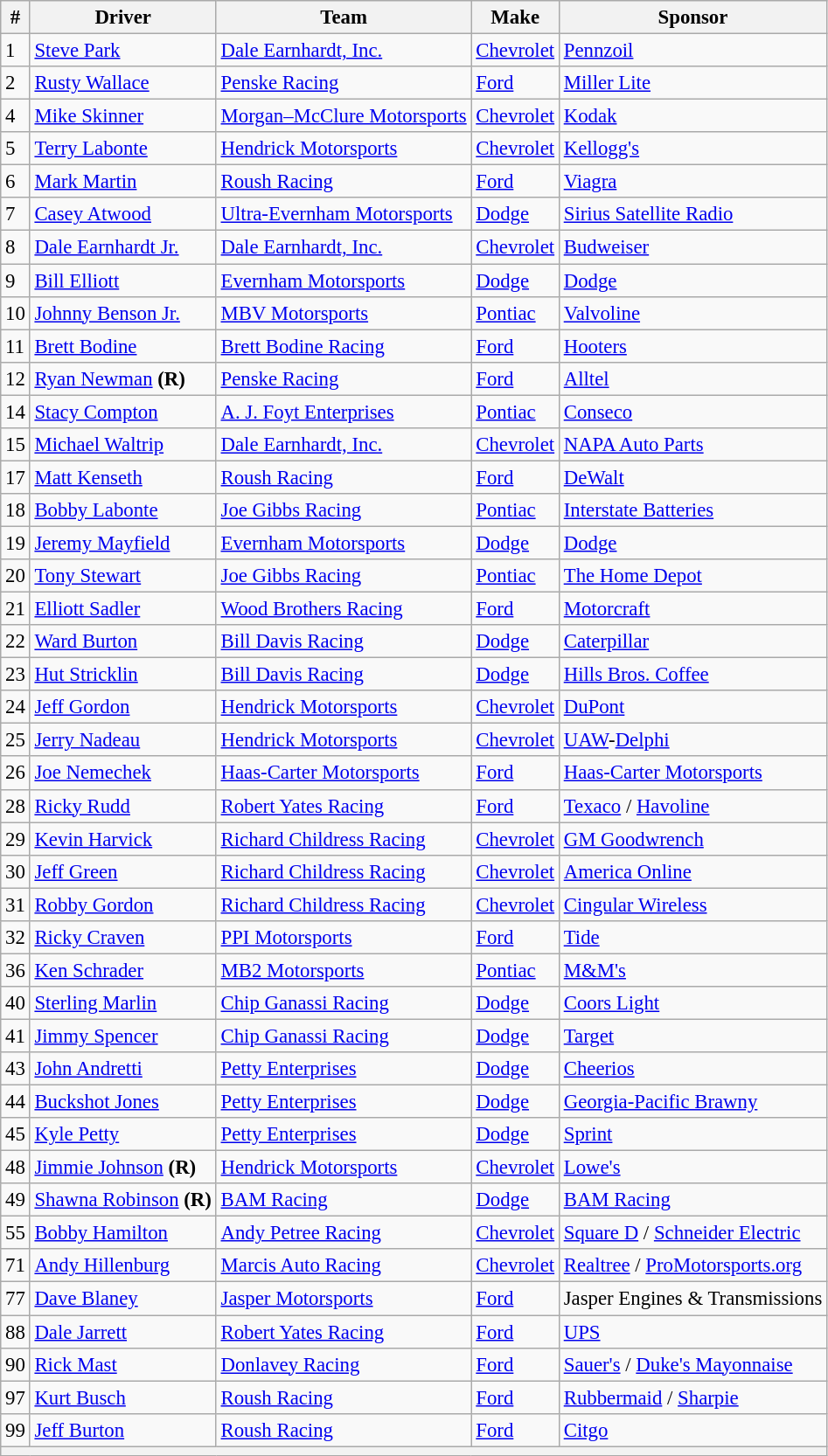<table class="wikitable" style="font-size:95%">
<tr>
<th>#</th>
<th>Driver</th>
<th>Team</th>
<th>Make</th>
<th>Sponsor</th>
</tr>
<tr>
<td>1</td>
<td><a href='#'>Steve Park</a></td>
<td><a href='#'>Dale Earnhardt, Inc.</a></td>
<td><a href='#'>Chevrolet</a></td>
<td><a href='#'>Pennzoil</a></td>
</tr>
<tr>
<td>2</td>
<td><a href='#'>Rusty Wallace</a></td>
<td><a href='#'>Penske Racing</a></td>
<td><a href='#'>Ford</a></td>
<td><a href='#'>Miller Lite</a></td>
</tr>
<tr>
<td>4</td>
<td><a href='#'>Mike Skinner</a></td>
<td><a href='#'>Morgan–McClure Motorsports</a></td>
<td><a href='#'>Chevrolet</a></td>
<td><a href='#'>Kodak</a></td>
</tr>
<tr>
<td>5</td>
<td><a href='#'>Terry Labonte</a></td>
<td><a href='#'>Hendrick Motorsports</a></td>
<td><a href='#'>Chevrolet</a></td>
<td><a href='#'>Kellogg's</a></td>
</tr>
<tr>
<td>6</td>
<td><a href='#'>Mark Martin</a></td>
<td><a href='#'>Roush Racing</a></td>
<td><a href='#'>Ford</a></td>
<td><a href='#'>Viagra</a></td>
</tr>
<tr>
<td>7</td>
<td><a href='#'>Casey Atwood</a></td>
<td><a href='#'>Ultra-Evernham Motorsports</a></td>
<td><a href='#'>Dodge</a></td>
<td><a href='#'>Sirius Satellite Radio</a></td>
</tr>
<tr>
<td>8</td>
<td><a href='#'>Dale Earnhardt Jr.</a></td>
<td><a href='#'>Dale Earnhardt, Inc.</a></td>
<td><a href='#'>Chevrolet</a></td>
<td><a href='#'>Budweiser</a></td>
</tr>
<tr>
<td>9</td>
<td><a href='#'>Bill Elliott</a></td>
<td><a href='#'>Evernham Motorsports</a></td>
<td><a href='#'>Dodge</a></td>
<td><a href='#'>Dodge</a></td>
</tr>
<tr>
<td>10</td>
<td><a href='#'>Johnny Benson Jr.</a></td>
<td><a href='#'>MBV Motorsports</a></td>
<td><a href='#'>Pontiac</a></td>
<td><a href='#'>Valvoline</a></td>
</tr>
<tr>
<td>11</td>
<td><a href='#'>Brett Bodine</a></td>
<td><a href='#'>Brett Bodine Racing</a></td>
<td><a href='#'>Ford</a></td>
<td><a href='#'>Hooters</a></td>
</tr>
<tr>
<td>12</td>
<td><a href='#'>Ryan Newman</a> <strong>(R)</strong></td>
<td><a href='#'>Penske Racing</a></td>
<td><a href='#'>Ford</a></td>
<td><a href='#'>Alltel</a></td>
</tr>
<tr>
<td>14</td>
<td><a href='#'>Stacy Compton</a></td>
<td><a href='#'>A. J. Foyt Enterprises</a></td>
<td><a href='#'>Pontiac</a></td>
<td><a href='#'>Conseco</a></td>
</tr>
<tr>
<td>15</td>
<td><a href='#'>Michael Waltrip</a></td>
<td><a href='#'>Dale Earnhardt, Inc.</a></td>
<td><a href='#'>Chevrolet</a></td>
<td><a href='#'>NAPA Auto Parts</a></td>
</tr>
<tr>
<td>17</td>
<td><a href='#'>Matt Kenseth</a></td>
<td><a href='#'>Roush Racing</a></td>
<td><a href='#'>Ford</a></td>
<td><a href='#'>DeWalt</a></td>
</tr>
<tr>
<td>18</td>
<td><a href='#'>Bobby Labonte</a></td>
<td><a href='#'>Joe Gibbs Racing</a></td>
<td><a href='#'>Pontiac</a></td>
<td><a href='#'>Interstate Batteries</a></td>
</tr>
<tr>
<td>19</td>
<td><a href='#'>Jeremy Mayfield</a></td>
<td><a href='#'>Evernham Motorsports</a></td>
<td><a href='#'>Dodge</a></td>
<td><a href='#'>Dodge</a></td>
</tr>
<tr>
<td>20</td>
<td><a href='#'>Tony Stewart</a></td>
<td><a href='#'>Joe Gibbs Racing</a></td>
<td><a href='#'>Pontiac</a></td>
<td><a href='#'>The Home Depot</a></td>
</tr>
<tr>
<td>21</td>
<td><a href='#'>Elliott Sadler</a></td>
<td><a href='#'>Wood Brothers Racing</a></td>
<td><a href='#'>Ford</a></td>
<td><a href='#'>Motorcraft</a></td>
</tr>
<tr>
<td>22</td>
<td><a href='#'>Ward Burton</a></td>
<td><a href='#'>Bill Davis Racing</a></td>
<td><a href='#'>Dodge</a></td>
<td><a href='#'>Caterpillar</a></td>
</tr>
<tr>
<td>23</td>
<td><a href='#'>Hut Stricklin</a></td>
<td><a href='#'>Bill Davis Racing</a></td>
<td><a href='#'>Dodge</a></td>
<td><a href='#'>Hills Bros. Coffee</a></td>
</tr>
<tr>
<td>24</td>
<td><a href='#'>Jeff Gordon</a></td>
<td><a href='#'>Hendrick Motorsports</a></td>
<td><a href='#'>Chevrolet</a></td>
<td><a href='#'>DuPont</a></td>
</tr>
<tr>
<td>25</td>
<td><a href='#'>Jerry Nadeau</a></td>
<td><a href='#'>Hendrick Motorsports</a></td>
<td><a href='#'>Chevrolet</a></td>
<td><a href='#'>UAW</a>-<a href='#'>Delphi</a></td>
</tr>
<tr>
<td>26</td>
<td><a href='#'>Joe Nemechek</a></td>
<td><a href='#'>Haas-Carter Motorsports</a></td>
<td><a href='#'>Ford</a></td>
<td><a href='#'>Haas-Carter Motorsports</a></td>
</tr>
<tr>
<td>28</td>
<td><a href='#'>Ricky Rudd</a></td>
<td><a href='#'>Robert Yates Racing</a></td>
<td><a href='#'>Ford</a></td>
<td><a href='#'>Texaco</a> / <a href='#'>Havoline</a></td>
</tr>
<tr>
<td>29</td>
<td><a href='#'>Kevin Harvick</a></td>
<td><a href='#'>Richard Childress Racing</a></td>
<td><a href='#'>Chevrolet</a></td>
<td><a href='#'>GM Goodwrench</a></td>
</tr>
<tr>
<td>30</td>
<td><a href='#'>Jeff Green</a></td>
<td><a href='#'>Richard Childress Racing</a></td>
<td><a href='#'>Chevrolet</a></td>
<td><a href='#'>America Online</a></td>
</tr>
<tr>
<td>31</td>
<td><a href='#'>Robby Gordon</a></td>
<td><a href='#'>Richard Childress Racing</a></td>
<td><a href='#'>Chevrolet</a></td>
<td><a href='#'>Cingular Wireless</a></td>
</tr>
<tr>
<td>32</td>
<td><a href='#'>Ricky Craven</a></td>
<td><a href='#'>PPI Motorsports</a></td>
<td><a href='#'>Ford</a></td>
<td><a href='#'>Tide</a></td>
</tr>
<tr>
<td>36</td>
<td><a href='#'>Ken Schrader</a></td>
<td><a href='#'>MB2 Motorsports</a></td>
<td><a href='#'>Pontiac</a></td>
<td><a href='#'>M&M's</a></td>
</tr>
<tr>
<td>40</td>
<td><a href='#'>Sterling Marlin</a></td>
<td><a href='#'>Chip Ganassi Racing</a></td>
<td><a href='#'>Dodge</a></td>
<td><a href='#'>Coors Light</a></td>
</tr>
<tr>
<td>41</td>
<td><a href='#'>Jimmy Spencer</a></td>
<td><a href='#'>Chip Ganassi Racing</a></td>
<td><a href='#'>Dodge</a></td>
<td><a href='#'>Target</a></td>
</tr>
<tr>
<td>43</td>
<td><a href='#'>John Andretti</a></td>
<td><a href='#'>Petty Enterprises</a></td>
<td><a href='#'>Dodge</a></td>
<td><a href='#'>Cheerios</a></td>
</tr>
<tr>
<td>44</td>
<td><a href='#'>Buckshot Jones</a></td>
<td><a href='#'>Petty Enterprises</a></td>
<td><a href='#'>Dodge</a></td>
<td><a href='#'>Georgia-Pacific Brawny</a></td>
</tr>
<tr>
<td>45</td>
<td><a href='#'>Kyle Petty</a></td>
<td><a href='#'>Petty Enterprises</a></td>
<td><a href='#'>Dodge</a></td>
<td><a href='#'>Sprint</a></td>
</tr>
<tr>
<td>48</td>
<td><a href='#'>Jimmie Johnson</a> <strong>(R)</strong></td>
<td><a href='#'>Hendrick Motorsports</a></td>
<td><a href='#'>Chevrolet</a></td>
<td><a href='#'>Lowe's</a></td>
</tr>
<tr>
<td>49</td>
<td><a href='#'>Shawna Robinson</a> <strong>(R)</strong></td>
<td><a href='#'>BAM Racing</a></td>
<td><a href='#'>Dodge</a></td>
<td><a href='#'>BAM Racing</a></td>
</tr>
<tr>
<td>55</td>
<td><a href='#'>Bobby Hamilton</a></td>
<td><a href='#'>Andy Petree Racing</a></td>
<td><a href='#'>Chevrolet</a></td>
<td><a href='#'>Square D</a> / <a href='#'>Schneider Electric</a></td>
</tr>
<tr>
<td>71</td>
<td><a href='#'>Andy Hillenburg</a></td>
<td><a href='#'>Marcis Auto Racing</a></td>
<td><a href='#'>Chevrolet</a></td>
<td><a href='#'>Realtree</a> / <a href='#'>ProMotorsports.org</a></td>
</tr>
<tr>
<td>77</td>
<td><a href='#'>Dave Blaney</a></td>
<td><a href='#'>Jasper Motorsports</a></td>
<td><a href='#'>Ford</a></td>
<td>Jasper Engines & Transmissions</td>
</tr>
<tr>
<td>88</td>
<td><a href='#'>Dale Jarrett</a></td>
<td><a href='#'>Robert Yates Racing</a></td>
<td><a href='#'>Ford</a></td>
<td><a href='#'>UPS</a></td>
</tr>
<tr>
<td>90</td>
<td><a href='#'>Rick Mast</a></td>
<td><a href='#'>Donlavey Racing</a></td>
<td><a href='#'>Ford</a></td>
<td><a href='#'>Sauer's</a> / <a href='#'>Duke's Mayonnaise</a></td>
</tr>
<tr>
<td>97</td>
<td><a href='#'>Kurt Busch</a></td>
<td><a href='#'>Roush Racing</a></td>
<td><a href='#'>Ford</a></td>
<td><a href='#'>Rubbermaid</a> / <a href='#'>Sharpie</a></td>
</tr>
<tr>
<td>99</td>
<td><a href='#'>Jeff Burton</a></td>
<td><a href='#'>Roush Racing</a></td>
<td><a href='#'>Ford</a></td>
<td><a href='#'>Citgo</a></td>
</tr>
<tr>
<th colspan="5"></th>
</tr>
</table>
